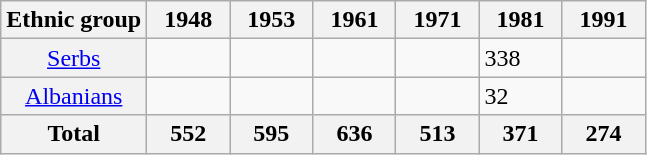<table class="wikitable" border="1">
<tr>
<th>Ethnic group</th>
<th style=width:3em>1948</th>
<th style=width:3em>1953</th>
<th style=width:3em>1961</th>
<th style=width:3em>1971</th>
<th style=width:3em>1981</th>
<th style=width:3em>1991</th>
</tr>
<tr>
<th style=font-weight:300><a href='#'>Serbs</a></th>
<td></td>
<td></td>
<td></td>
<td></td>
<td>338</td>
<td></td>
</tr>
<tr>
<th style=font-weight:300><a href='#'>Albanians</a></th>
<td></td>
<td></td>
<td></td>
<td></td>
<td>32</td>
<td></td>
</tr>
<tr>
<th>Total</th>
<th>552</th>
<th>595</th>
<th>636</th>
<th>513</th>
<th>371 </th>
<th>274</th>
</tr>
</table>
